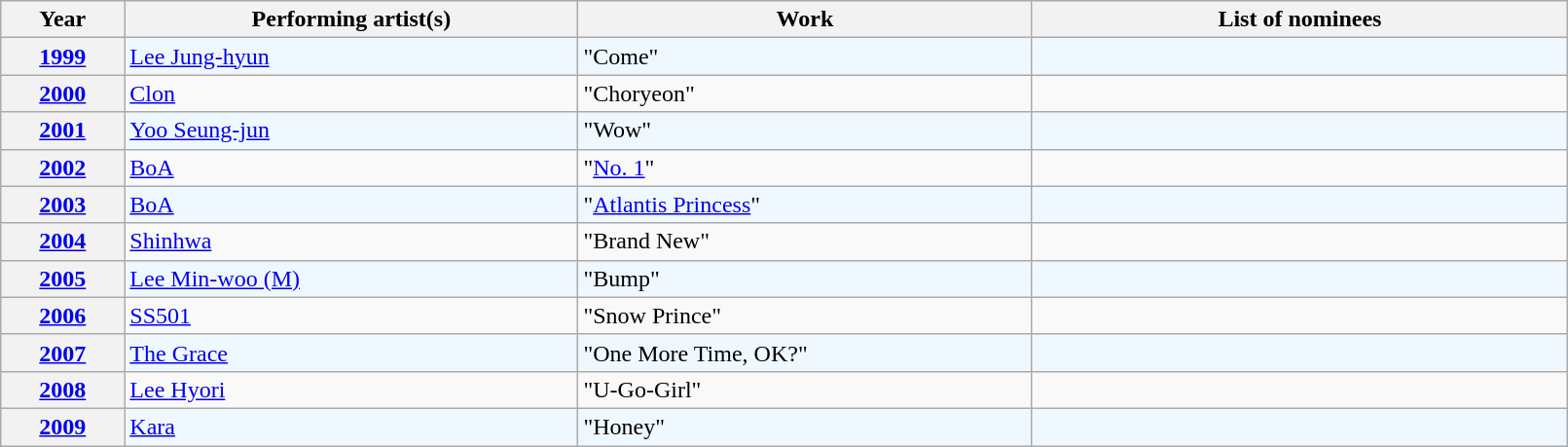<table class="wikitable plainrowheaders sortable" style="width:85%">
<tr>
<th scope="col" width="6%">Year</th>
<th scope="col" width="22%">Performing artist(s)</th>
<th scope="col" width="22%">Work</th>
<th scope="col" class="unsortable" width="26%">List of nominees</th>
</tr>
<tr>
<th scope="row" style="text-align:center"><a href='#'>1999</a></th>
<td style="background:#F0F8FF"><a href='#'>Lee Jung-hyun</a></td>
<td style="background:#F0F8FF">"Come"</td>
<td style="background:#F0F8FF; font-size: 95%;"></td>
</tr>
<tr>
<th scope="row" style="text-align:center"><a href='#'>2000</a></th>
<td><a href='#'>Clon</a></td>
<td>"Choryeon"</td>
<td style="font-size: 95%;"></td>
</tr>
<tr>
<th scope="row" style="text-align:center"><a href='#'>2001</a></th>
<td style="background:#F0F8FF"><a href='#'>Yoo Seung-jun</a></td>
<td style="background:#F0F8FF">"Wow"</td>
<td style="background:#F0F8FF; font-size: 95%;"></td>
</tr>
<tr>
<th scope="row" style="text-align:center"><a href='#'>2002</a></th>
<td><a href='#'>BoA</a></td>
<td>"<a href='#'>No. 1</a>"</td>
<td style="font-size: 95%;"></td>
</tr>
<tr>
<th scope="row" style="text-align:center"><a href='#'>2003</a></th>
<td style="background:#F0F8FF"><a href='#'>BoA</a></td>
<td style="background:#F0F8FF">"<a href='#'>Atlantis Princess</a>"</td>
<td style="background:#F0F8FF; font-size: 95%;"></td>
</tr>
<tr>
<th scope="row" style="text-align:center"><a href='#'>2004</a></th>
<td><a href='#'>Shinhwa</a></td>
<td>"Brand New"</td>
<td style="font-size: 95%;"></td>
</tr>
<tr>
<th scope="row" style="text-align:center"><a href='#'>2005</a></th>
<td style="background:#F0F8FF"><a href='#'>Lee Min-woo (M)</a></td>
<td style="background:#F0F8FF">"Bump"</td>
<td style="background:#F0F8FF; font-size: 95%;"></td>
</tr>
<tr>
<th scope="row" style="text-align:center"><a href='#'>2006</a></th>
<td><a href='#'>SS501</a></td>
<td>"Snow Prince"</td>
<td style="font-size: 95%;"></td>
</tr>
<tr>
<th scope="row" style="text-align:center"><a href='#'>2007</a></th>
<td style="background:#F0F8FF"><a href='#'>The Grace</a></td>
<td style="background:#F0F8FF">"One More Time, OK?"</td>
<td style="background:#F0F8FF; font-size: 95%;"></td>
</tr>
<tr>
<th scope="row" style="text-align:center"><a href='#'>2008</a></th>
<td><a href='#'>Lee Hyori</a></td>
<td>"U-Go-Girl"</td>
<td style="font-size: 95%;"></td>
</tr>
<tr>
<th scope="row" style="text-align:center"><a href='#'>2009</a></th>
<td style="background:#F0F8FF"><a href='#'>Kara</a></td>
<td style="background:#F0F8FF">"Honey"</td>
<td style="background:#F0F8FF; font-size: 95%;"></td>
</tr>
</table>
